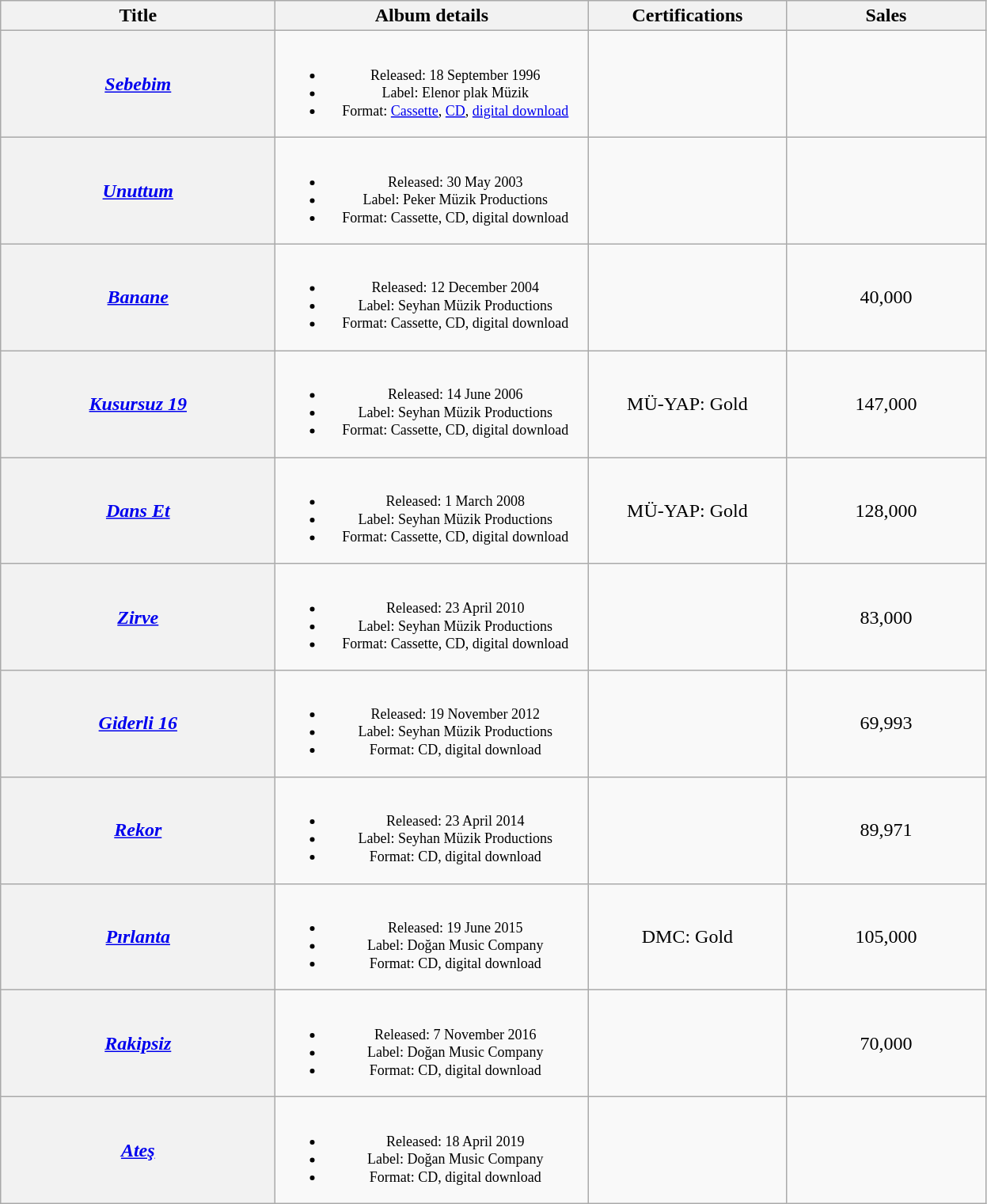<table class="wikitable plainrowheaders" style="text-align:center;" border="1">
<tr>
<th scope="col" style="width:14em;">Title</th>
<th scope="col" style="width:16em;">Album details</th>
<th scope="col" style="width:10em;">Certifications</th>
<th scope="col" style="width:10em;">Sales</th>
</tr>
<tr>
<th scope="row"><em><a href='#'>Sebebim</a></em> </th>
<td style="font-size:12px;"><br><ul><li>Released: 18 September 1996</li><li>Label: Elenor plak Müzik</li><li>Format: <a href='#'>Cassette</a>, <a href='#'>CD</a>, <a href='#'>digital download</a></li></ul></td>
<td></td>
<td></td>
</tr>
<tr>
<th scope="row"><em><a href='#'>Unuttum</a></em> </th>
<td style="font-size:12px;"><br><ul><li>Released: 30 May 2003</li><li>Label: Peker Müzik Productions</li><li>Format: Cassette, CD, digital download</li></ul></td>
<td></td>
<td></td>
</tr>
<tr>
<th scope="row"><em><a href='#'>Banane</a></em> </th>
<td style="font-size:12px;"><br><ul><li>Released: 12 December 2004</li><li>Label: Seyhan Müzik Productions</li><li>Format: Cassette, CD, digital download</li></ul></td>
<td></td>
<td>40,000</td>
</tr>
<tr>
<th scope="row"><em><a href='#'>Kusursuz 19</a></em> </th>
<td style="font-size:12px;"><br><ul><li>Released: 14 June 2006</li><li>Label: Seyhan Müzik Productions</li><li>Format: Cassette, CD, digital download</li></ul></td>
<td>MÜ-YAP: Gold</td>
<td>147,000</td>
</tr>
<tr>
<th scope="row"><em><a href='#'>Dans Et</a></em> </th>
<td style="font-size:12px;"><br><ul><li>Released: 1 March 2008</li><li>Label: Seyhan Müzik Productions</li><li>Format: Cassette, CD, digital download</li></ul></td>
<td>MÜ-YAP: Gold</td>
<td>128,000</td>
</tr>
<tr>
<th scope="row"><em><a href='#'>Zirve</a></em> </th>
<td style="font-size:12px;"><br><ul><li>Released: 23 April 2010</li><li>Label: Seyhan Müzik Productions</li><li>Format: Cassette, CD, digital download</li></ul></td>
<td></td>
<td>83,000</td>
</tr>
<tr>
<th scope="row"><em><a href='#'>Giderli 16</a></em> </th>
<td style="font-size:12px;"><br><ul><li>Released: 19 November 2012</li><li>Label: Seyhan Müzik Productions</li><li>Format: CD, digital download</li></ul></td>
<td></td>
<td>69,993</td>
</tr>
<tr>
<th scope="row"><em><a href='#'>Rekor</a></em> </th>
<td style="font-size:12px;"><br><ul><li>Released: 23 April 2014</li><li>Label: Seyhan Müzik Productions</li><li>Format: CD, digital download</li></ul></td>
<td></td>
<td>89,971</td>
</tr>
<tr>
<th scope="row"><em><a href='#'>Pırlanta</a></em> </th>
<td style="font-size:12px;"><br><ul><li>Released: 19 June 2015</li><li>Label: Doğan Music Company</li><li>Format: CD, digital download</li></ul></td>
<td>DMC: Gold</td>
<td>105,000</td>
</tr>
<tr>
<th scope="row"><em><a href='#'>Rakipsiz</a></em> </th>
<td style="font-size:12px;"><br><ul><li>Released: 7 November 2016</li><li>Label: Doğan Music Company</li><li>Format: CD, digital download</li></ul></td>
<td></td>
<td>70,000</td>
</tr>
<tr>
<th scope="row"><em><a href='#'>Ateş</a></em> </th>
<td style="font-size:12px;"><br><ul><li>Released: 18 April 2019</li><li>Label: Doğan Music Company</li><li>Format: CD, digital download</li></ul></td>
<td></td>
<td></td>
</tr>
</table>
